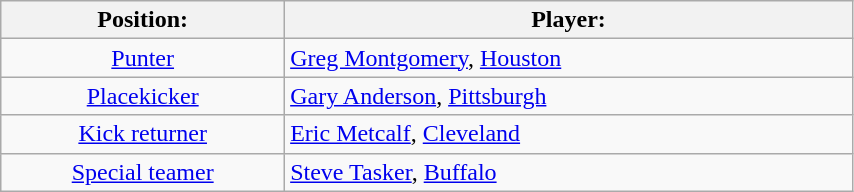<table class="wikitable" width=45%>
<tr>
<th width=20%>Position:</th>
<th width=40%>Player:</th>
</tr>
<tr>
<td align=center><a href='#'>Punter</a></td>
<td> <a href='#'>Greg Montgomery</a>, <a href='#'>Houston</a></td>
</tr>
<tr>
<td align=center><a href='#'>Placekicker</a></td>
<td> <a href='#'>Gary Anderson</a>, <a href='#'>Pittsburgh</a></td>
</tr>
<tr>
<td align=center><a href='#'>Kick returner</a></td>
<td> <a href='#'>Eric Metcalf</a>, <a href='#'>Cleveland</a></td>
</tr>
<tr>
<td align=center><a href='#'>Special teamer</a></td>
<td> <a href='#'>Steve Tasker</a>, <a href='#'>Buffalo</a></td>
</tr>
</table>
